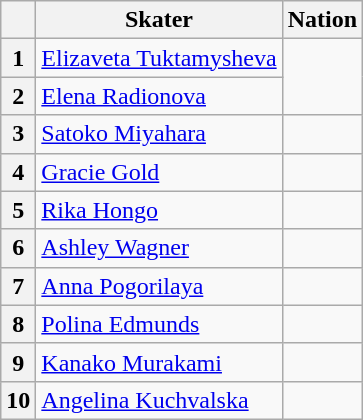<table class="wikitable sortable" style="text-align: left">
<tr>
<th scope="col"></th>
<th scope="col">Skater</th>
<th scope="col">Nation</th>
</tr>
<tr>
<th scope="row">1</th>
<td><a href='#'>Elizaveta Tuktamysheva</a></td>
<td rowspan="2"></td>
</tr>
<tr>
<th scope="row">2</th>
<td><a href='#'>Elena Radionova</a></td>
</tr>
<tr>
<th scope="row">3</th>
<td><a href='#'>Satoko Miyahara</a></td>
<td></td>
</tr>
<tr>
<th scope="row">4</th>
<td><a href='#'>Gracie Gold</a></td>
<td></td>
</tr>
<tr>
<th scope="row">5</th>
<td><a href='#'>Rika Hongo</a></td>
<td></td>
</tr>
<tr>
<th scope="row">6</th>
<td><a href='#'>Ashley Wagner</a></td>
<td></td>
</tr>
<tr>
<th scope="row">7</th>
<td><a href='#'>Anna Pogorilaya</a></td>
<td></td>
</tr>
<tr>
<th scope="row">8</th>
<td><a href='#'>Polina Edmunds</a></td>
<td></td>
</tr>
<tr>
<th scope="row">9</th>
<td><a href='#'>Kanako Murakami</a></td>
<td></td>
</tr>
<tr>
<th scope="row">10</th>
<td><a href='#'>Angelina Kuchvalska</a></td>
<td></td>
</tr>
</table>
